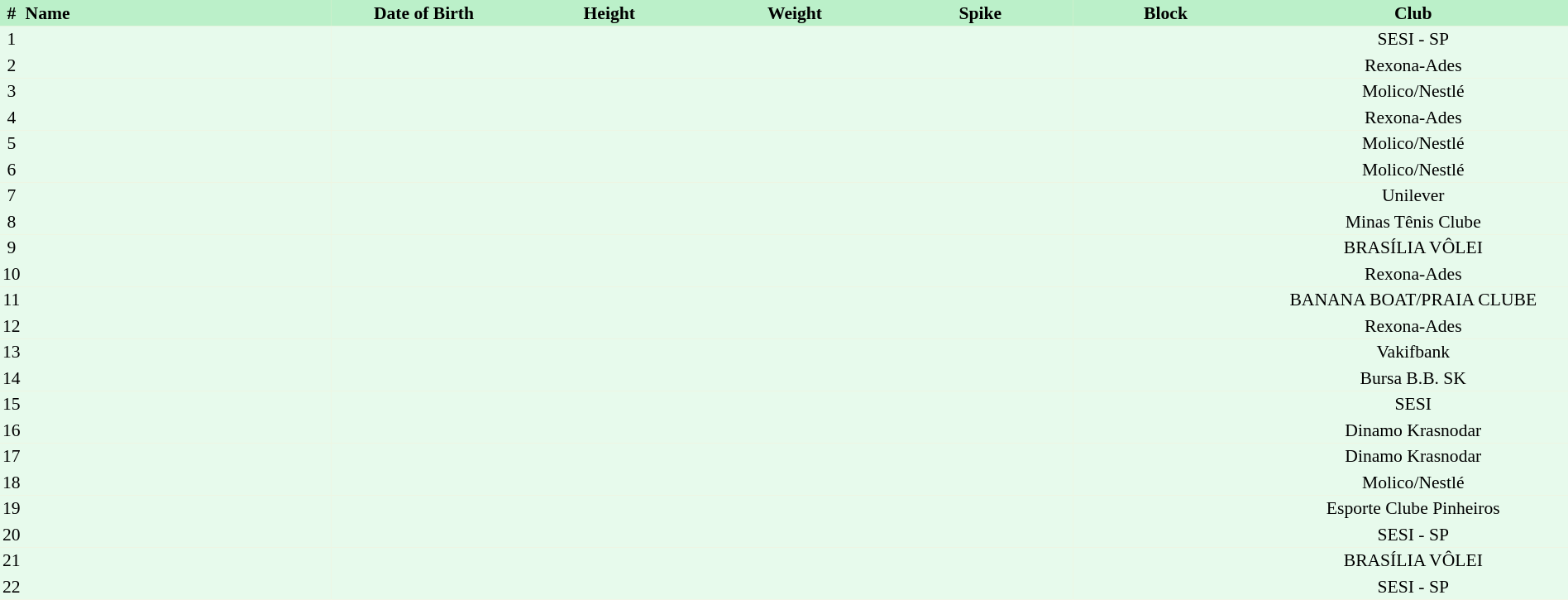<table border=0 cellpadding=2 cellspacing=0  |- bgcolor=#FFECCE style="text-align:center; font-size:90%; width:100%">
<tr bgcolor=#BBF0C9>
<th>#</th>
<th align=left width=20%>Name</th>
<th width=12%>Date of Birth</th>
<th width=12%>Height</th>
<th width=12%>Weight</th>
<th width=12%>Spike</th>
<th width=12%>Block</th>
<th width=20%>Club</th>
</tr>
<tr bgcolor=#E7FAEC>
<td>1</td>
<td align=left></td>
<td align=right></td>
<td></td>
<td></td>
<td></td>
<td></td>
<td>SESI - SP</td>
</tr>
<tr bgcolor=#E7FAEC>
<td>2</td>
<td align=left></td>
<td align=right></td>
<td></td>
<td></td>
<td></td>
<td></td>
<td>Rexona-Ades</td>
</tr>
<tr bgcolor=#E7FAEC>
<td>3</td>
<td align=left></td>
<td align=right></td>
<td></td>
<td></td>
<td></td>
<td></td>
<td>Molico/Nestlé</td>
</tr>
<tr bgcolor=#E7FAEC>
<td>4</td>
<td align=left></td>
<td align=right></td>
<td></td>
<td></td>
<td></td>
<td></td>
<td>Rexona-Ades</td>
</tr>
<tr bgcolor=#E7FAEC>
<td>5</td>
<td align=left></td>
<td align=right></td>
<td></td>
<td></td>
<td></td>
<td></td>
<td>Molico/Nestlé</td>
</tr>
<tr bgcolor=#E7FAEC>
<td>6</td>
<td align=left></td>
<td align=right></td>
<td></td>
<td></td>
<td></td>
<td></td>
<td>Molico/Nestlé</td>
</tr>
<tr bgcolor=#E7FAEC>
<td>7</td>
<td align=left></td>
<td align=right></td>
<td></td>
<td></td>
<td></td>
<td></td>
<td>Unilever</td>
</tr>
<tr bgcolor=#E7FAEC>
<td>8</td>
<td align=left></td>
<td align=right></td>
<td></td>
<td></td>
<td></td>
<td></td>
<td>Minas Tênis Clube</td>
</tr>
<tr bgcolor=#E7FAEC>
<td>9</td>
<td align=left></td>
<td align=right></td>
<td></td>
<td></td>
<td></td>
<td></td>
<td>BRASÍLIA VÔLEI</td>
</tr>
<tr bgcolor=#E7FAEC>
<td>10</td>
<td align=left></td>
<td align=right></td>
<td></td>
<td></td>
<td></td>
<td></td>
<td>Rexona-Ades</td>
</tr>
<tr bgcolor=#E7FAEC>
<td>11</td>
<td align=left></td>
<td align=right></td>
<td></td>
<td></td>
<td></td>
<td></td>
<td>BANANA BOAT/PRAIA CLUBE</td>
</tr>
<tr bgcolor=#E7FAEC>
<td>12</td>
<td align=left></td>
<td align=right></td>
<td></td>
<td></td>
<td></td>
<td></td>
<td>Rexona-Ades</td>
</tr>
<tr bgcolor=#E7FAEC>
<td>13</td>
<td align=left></td>
<td align=right></td>
<td></td>
<td></td>
<td></td>
<td></td>
<td>Vakifbank</td>
</tr>
<tr bgcolor=#E7FAEC>
<td>14</td>
<td align=left></td>
<td align=right></td>
<td></td>
<td></td>
<td></td>
<td></td>
<td>Bursa B.B. SK</td>
</tr>
<tr bgcolor=#E7FAEC>
<td>15</td>
<td align=left></td>
<td align=right></td>
<td></td>
<td></td>
<td></td>
<td></td>
<td>SESI</td>
</tr>
<tr bgcolor=#E7FAEC>
<td>16</td>
<td align=left></td>
<td align=right></td>
<td></td>
<td></td>
<td></td>
<td></td>
<td>Dinamo Krasnodar</td>
</tr>
<tr bgcolor=#E7FAEC>
<td>17</td>
<td align=left></td>
<td align=right></td>
<td></td>
<td></td>
<td></td>
<td></td>
<td>Dinamo Krasnodar</td>
</tr>
<tr bgcolor=#E7FAEC>
<td>18</td>
<td align=left></td>
<td align=right></td>
<td></td>
<td></td>
<td></td>
<td></td>
<td>Molico/Nestlé</td>
</tr>
<tr bgcolor=#E7FAEC>
<td>19</td>
<td align=left></td>
<td align=right></td>
<td></td>
<td></td>
<td></td>
<td></td>
<td>Esporte Clube Pinheiros</td>
</tr>
<tr bgcolor=#E7FAEC>
<td>20</td>
<td align=left></td>
<td align=right></td>
<td></td>
<td></td>
<td></td>
<td></td>
<td>SESI - SP</td>
</tr>
<tr bgcolor=#E7FAEC>
<td>21</td>
<td align=left></td>
<td align=right></td>
<td></td>
<td></td>
<td></td>
<td></td>
<td>BRASÍLIA VÔLEI</td>
</tr>
<tr bgcolor=#E7FAEC>
<td>22</td>
<td align=left></td>
<td align=right></td>
<td></td>
<td></td>
<td></td>
<td></td>
<td>SESI - SP</td>
</tr>
</table>
